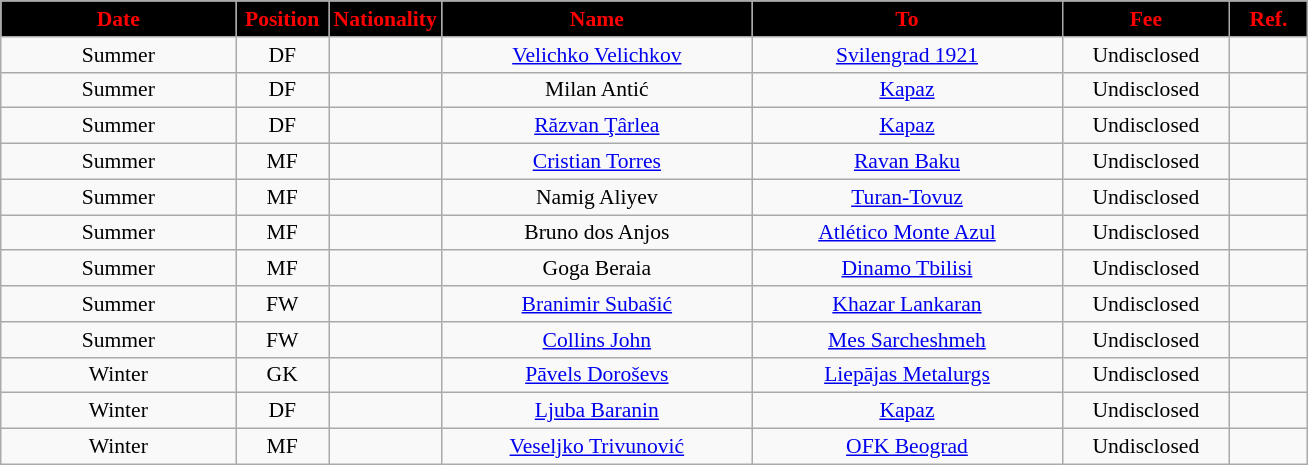<table class="wikitable" style="text-align:center; font-size:90%">
<tr>
<th style="background:#000000; color:#FF0000; width:150px;">Date</th>
<th style="background:#000000; color:#FF0000; width:55px;">Position</th>
<th style="background:#000000; color:#FF0000; width:55px;">Nationality</th>
<th style="background:#000000; color:#FF0000; width:200px;">Name</th>
<th style="background:#000000; color:#FF0000; width:200px;">To</th>
<th style="background:#000000; color:#FF0000; width:105px;">Fee</th>
<th style="background:#000000; color:#FF0000; width:45px;">Ref.</th>
</tr>
<tr>
<td>Summer</td>
<td>DF</td>
<td></td>
<td><a href='#'>Velichko Velichkov</a></td>
<td><a href='#'>Svilengrad 1921</a></td>
<td>Undisclosed</td>
<td></td>
</tr>
<tr>
<td>Summer</td>
<td>DF</td>
<td></td>
<td>Milan Antić</td>
<td><a href='#'>Kapaz</a></td>
<td>Undisclosed</td>
<td></td>
</tr>
<tr>
<td>Summer</td>
<td>DF</td>
<td></td>
<td><a href='#'>Răzvan Ţârlea</a></td>
<td><a href='#'>Kapaz</a></td>
<td>Undisclosed</td>
<td></td>
</tr>
<tr>
<td>Summer</td>
<td>MF</td>
<td></td>
<td><a href='#'>Cristian Torres</a></td>
<td><a href='#'>Ravan Baku</a></td>
<td>Undisclosed</td>
<td></td>
</tr>
<tr>
<td>Summer</td>
<td>MF</td>
<td></td>
<td>Namig Aliyev</td>
<td><a href='#'>Turan-Tovuz</a></td>
<td>Undisclosed</td>
<td></td>
</tr>
<tr>
<td>Summer</td>
<td>MF</td>
<td></td>
<td>Bruno dos Anjos</td>
<td><a href='#'>Atlético Monte Azul</a></td>
<td>Undisclosed</td>
<td></td>
</tr>
<tr>
<td>Summer</td>
<td>MF</td>
<td></td>
<td>Goga Beraia</td>
<td><a href='#'>Dinamo Tbilisi</a></td>
<td>Undisclosed</td>
<td></td>
</tr>
<tr>
<td>Summer</td>
<td>FW</td>
<td></td>
<td><a href='#'>Branimir Subašić</a></td>
<td><a href='#'>Khazar Lankaran</a></td>
<td>Undisclosed</td>
<td></td>
</tr>
<tr>
<td>Summer</td>
<td>FW</td>
<td></td>
<td><a href='#'>Collins John</a></td>
<td><a href='#'>Mes Sarcheshmeh</a></td>
<td>Undisclosed</td>
<td></td>
</tr>
<tr>
<td>Winter</td>
<td>GK</td>
<td></td>
<td><a href='#'>Pāvels Doroševs</a></td>
<td><a href='#'>Liepājas Metalurgs</a></td>
<td>Undisclosed</td>
<td></td>
</tr>
<tr>
<td>Winter</td>
<td>DF</td>
<td></td>
<td><a href='#'>Ljuba Baranin</a></td>
<td><a href='#'>Kapaz</a></td>
<td>Undisclosed</td>
<td></td>
</tr>
<tr>
<td>Winter</td>
<td>MF</td>
<td></td>
<td><a href='#'>Veseljko Trivunović</a></td>
<td><a href='#'>OFK Beograd</a></td>
<td>Undisclosed</td>
<td></td>
</tr>
</table>
